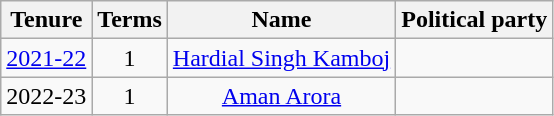<table class="wikitable sortable">
<tr>
<th>Tenure</th>
<th>Terms</th>
<th>Name</th>
<th colspan="2">Political party</th>
</tr>
<tr align="center">
<td><a href='#'>2021-22</a></td>
<td>1</td>
<td><a href='#'>Hardial Singh Kamboj</a></td>
<td></td>
</tr>
<tr align="center">
<td>2022-23</td>
<td>1</td>
<td><a href='#'>Aman Arora</a></td>
<td></td>
</tr>
</table>
